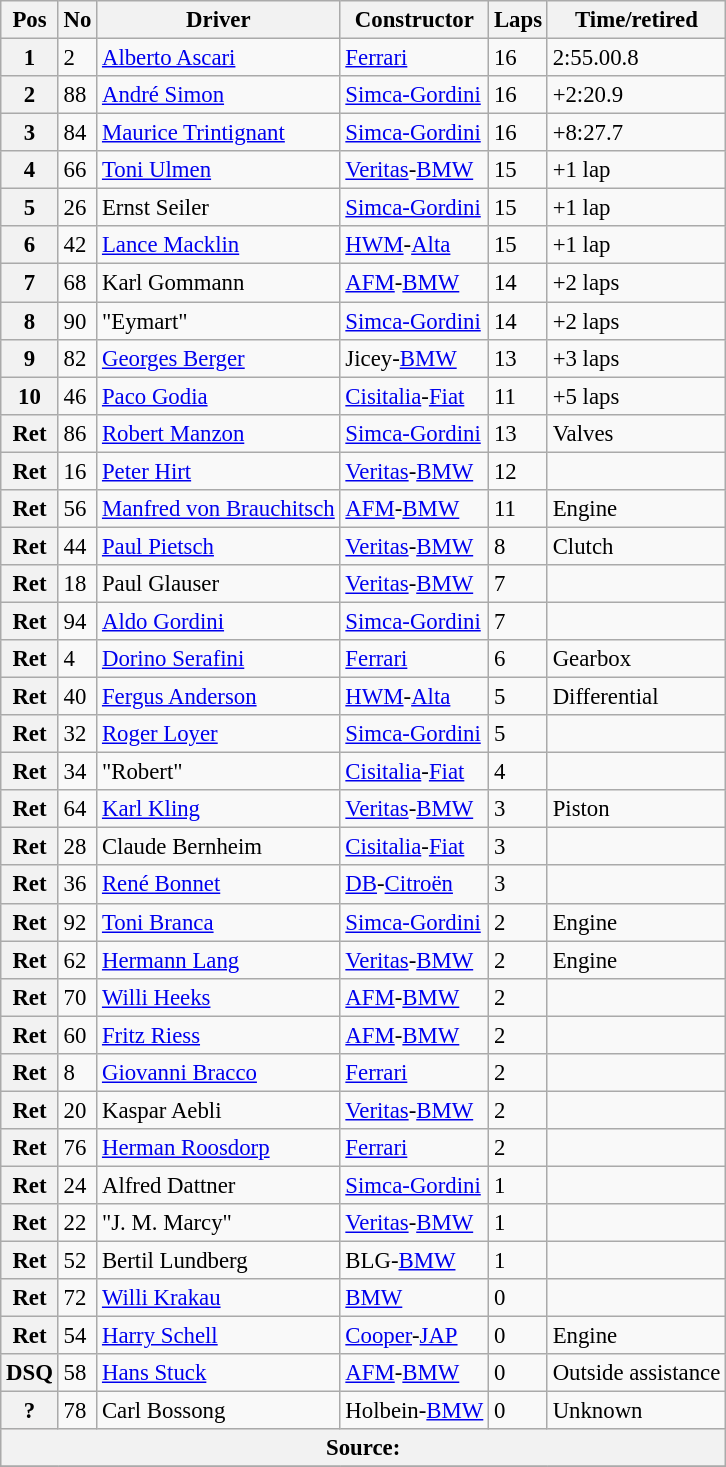<table class="wikitable" style="font-size: 95%;">
<tr>
<th>Pos</th>
<th>No</th>
<th>Driver</th>
<th>Constructor</th>
<th>Laps</th>
<th>Time/retired</th>
</tr>
<tr>
<th>1</th>
<td>2</td>
<td> <a href='#'>Alberto Ascari</a></td>
<td><a href='#'>Ferrari</a></td>
<td>16</td>
<td>2:55.00.8</td>
</tr>
<tr>
<th>2</th>
<td>88</td>
<td> <a href='#'>André Simon</a></td>
<td><a href='#'>Simca-Gordini</a></td>
<td>16</td>
<td>+2:20.9</td>
</tr>
<tr>
<th>3</th>
<td>84</td>
<td> <a href='#'>Maurice Trintignant</a></td>
<td><a href='#'>Simca-Gordini</a></td>
<td>16</td>
<td>+8:27.7</td>
</tr>
<tr>
<th>4</th>
<td>66</td>
<td> <a href='#'>Toni Ulmen</a></td>
<td><a href='#'>Veritas</a>-<a href='#'>BMW</a></td>
<td>15</td>
<td>+1 lap</td>
</tr>
<tr>
<th>5</th>
<td>26</td>
<td> Ernst Seiler</td>
<td><a href='#'>Simca-Gordini</a></td>
<td>15</td>
<td>+1 lap</td>
</tr>
<tr>
<th>6</th>
<td>42</td>
<td> <a href='#'>Lance Macklin</a></td>
<td><a href='#'>HWM</a>-<a href='#'>Alta</a></td>
<td>15</td>
<td>+1 lap</td>
</tr>
<tr>
<th>7</th>
<td>68</td>
<td> Karl Gommann</td>
<td><a href='#'>AFM</a>-<a href='#'>BMW</a></td>
<td>14</td>
<td>+2 laps</td>
</tr>
<tr>
<th>8</th>
<td>90</td>
<td> "Eymart"</td>
<td><a href='#'>Simca-Gordini</a></td>
<td>14</td>
<td>+2 laps</td>
</tr>
<tr>
<th>9</th>
<td>82</td>
<td> <a href='#'>Georges Berger</a></td>
<td>Jicey-<a href='#'>BMW</a></td>
<td>13</td>
<td>+3 laps</td>
</tr>
<tr>
<th>10</th>
<td>46</td>
<td> <a href='#'>Paco Godia</a></td>
<td><a href='#'>Cisitalia</a>-<a href='#'>Fiat</a></td>
<td>11</td>
<td>+5 laps</td>
</tr>
<tr>
<th>Ret</th>
<td>86</td>
<td> <a href='#'>Robert Manzon</a></td>
<td><a href='#'>Simca-Gordini</a></td>
<td>13</td>
<td>Valves</td>
</tr>
<tr>
<th>Ret</th>
<td>16</td>
<td> <a href='#'>Peter Hirt</a></td>
<td><a href='#'>Veritas</a>-<a href='#'>BMW</a></td>
<td>12</td>
<td></td>
</tr>
<tr>
<th>Ret</th>
<td>56</td>
<td> <a href='#'>Manfred von Brauchitsch</a></td>
<td><a href='#'>AFM</a>-<a href='#'>BMW</a></td>
<td>11</td>
<td>Engine</td>
</tr>
<tr>
<th>Ret</th>
<td>44</td>
<td> <a href='#'>Paul Pietsch</a></td>
<td><a href='#'>Veritas</a>-<a href='#'>BMW</a></td>
<td>8</td>
<td>Clutch</td>
</tr>
<tr>
<th>Ret</th>
<td>18</td>
<td> Paul Glauser</td>
<td><a href='#'>Veritas</a>-<a href='#'>BMW</a></td>
<td>7</td>
<td></td>
</tr>
<tr>
<th>Ret</th>
<td>94</td>
<td> <a href='#'>Aldo Gordini</a></td>
<td><a href='#'>Simca-Gordini</a></td>
<td>7</td>
<td></td>
</tr>
<tr>
<th>Ret</th>
<td>4</td>
<td> <a href='#'>Dorino Serafini</a></td>
<td><a href='#'>Ferrari</a></td>
<td>6</td>
<td>Gearbox</td>
</tr>
<tr>
<th>Ret</th>
<td>40</td>
<td> <a href='#'>Fergus Anderson</a></td>
<td><a href='#'>HWM</a>-<a href='#'>Alta</a></td>
<td>5</td>
<td>Differential</td>
</tr>
<tr>
<th>Ret</th>
<td>32</td>
<td> <a href='#'>Roger Loyer</a></td>
<td><a href='#'>Simca-Gordini</a></td>
<td>5</td>
<td></td>
</tr>
<tr>
<th>Ret</th>
<td>34</td>
<td> "Robert"</td>
<td><a href='#'>Cisitalia</a>-<a href='#'>Fiat</a></td>
<td>4</td>
<td></td>
</tr>
<tr>
<th>Ret</th>
<td>64</td>
<td> <a href='#'>Karl Kling</a></td>
<td><a href='#'>Veritas</a>-<a href='#'>BMW</a></td>
<td>3</td>
<td>Piston</td>
</tr>
<tr>
<th>Ret</th>
<td>28</td>
<td> Claude Bernheim</td>
<td><a href='#'>Cisitalia</a>-<a href='#'>Fiat</a></td>
<td>3</td>
<td></td>
</tr>
<tr>
<th>Ret</th>
<td>36</td>
<td> <a href='#'>René Bonnet</a></td>
<td><a href='#'>DB</a>-<a href='#'>Citroën</a></td>
<td>3</td>
<td></td>
</tr>
<tr>
<th>Ret</th>
<td>92</td>
<td> <a href='#'>Toni Branca</a></td>
<td><a href='#'>Simca-Gordini</a></td>
<td>2</td>
<td>Engine</td>
</tr>
<tr>
<th>Ret</th>
<td>62</td>
<td> <a href='#'>Hermann Lang</a></td>
<td><a href='#'>Veritas</a>-<a href='#'>BMW</a></td>
<td>2</td>
<td>Engine</td>
</tr>
<tr>
<th>Ret</th>
<td>70</td>
<td> <a href='#'>Willi Heeks</a></td>
<td><a href='#'>AFM</a>-<a href='#'>BMW</a></td>
<td>2</td>
<td></td>
</tr>
<tr>
<th>Ret</th>
<td>60</td>
<td> <a href='#'>Fritz Riess</a></td>
<td><a href='#'>AFM</a>-<a href='#'>BMW</a></td>
<td>2</td>
<td></td>
</tr>
<tr>
<th>Ret</th>
<td>8</td>
<td> <a href='#'>Giovanni Bracco</a></td>
<td><a href='#'>Ferrari</a></td>
<td>2</td>
<td></td>
</tr>
<tr>
<th>Ret</th>
<td>20</td>
<td> Kaspar Aebli</td>
<td><a href='#'>Veritas</a>-<a href='#'>BMW</a></td>
<td>2</td>
<td></td>
</tr>
<tr>
<th>Ret</th>
<td>76</td>
<td> <a href='#'>Herman Roosdorp</a></td>
<td><a href='#'>Ferrari</a></td>
<td>2</td>
<td></td>
</tr>
<tr>
<th>Ret</th>
<td>24</td>
<td> Alfred Dattner</td>
<td><a href='#'>Simca-Gordini</a></td>
<td>1</td>
<td></td>
</tr>
<tr>
<th>Ret</th>
<td>22</td>
<td> "J. M. Marcy"</td>
<td><a href='#'>Veritas</a>-<a href='#'>BMW</a></td>
<td>1</td>
<td></td>
</tr>
<tr>
<th>Ret</th>
<td>52</td>
<td> Bertil Lundberg</td>
<td>BLG-<a href='#'>BMW</a></td>
<td>1</td>
<td></td>
</tr>
<tr>
<th>Ret</th>
<td>72</td>
<td> <a href='#'>Willi Krakau</a></td>
<td><a href='#'>BMW</a></td>
<td>0</td>
<td></td>
</tr>
<tr>
<th>Ret</th>
<td>54</td>
<td> <a href='#'>Harry Schell</a></td>
<td><a href='#'>Cooper</a>-<a href='#'>JAP</a></td>
<td>0</td>
<td>Engine</td>
</tr>
<tr>
<th>DSQ</th>
<td>58</td>
<td> <a href='#'>Hans Stuck</a></td>
<td><a href='#'>AFM</a>-<a href='#'>BMW</a></td>
<td>0</td>
<td>Outside assistance</td>
</tr>
<tr>
<th>?</th>
<td>78</td>
<td> Carl Bossong</td>
<td>Holbein-<a href='#'>BMW</a></td>
<td>0</td>
<td>Unknown</td>
</tr>
<tr style="background-color:#E5E4E2" align="center">
<th colspan=6>Source:</th>
</tr>
<tr>
</tr>
</table>
